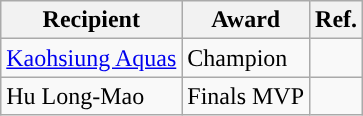<table class="wikitable">
<tr>
<th>Recipient</th>
<th>Award</th>
<th>Ref.</th>
</tr>
<tr>
<td><a href='#'>Kaohsiung Aquas</a></td>
<td>Champion</td>
<td></td>
</tr>
<tr>
<td>Hu Long-Mao</td>
<td>Finals MVP</td>
<td></td>
</tr>
</table>
